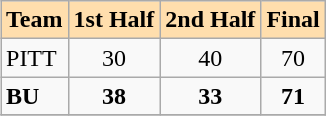<table class="wikitable" align=right>
<tr bgcolor=#ffdead align=center>
<td><strong>Team</strong></td>
<td><strong>1st Half</strong></td>
<td><strong>2nd Half</strong></td>
<td><strong>Final</strong></td>
</tr>
<tr>
<td>PITT</td>
<td align=center>30</td>
<td align=center>40</td>
<td align=center>70</td>
</tr>
<tr>
<td><strong>BU</strong></td>
<td align=center><strong>38</strong></td>
<td align=center><strong>33</strong></td>
<td align=center><strong>71</strong></td>
</tr>
<tr>
</tr>
</table>
